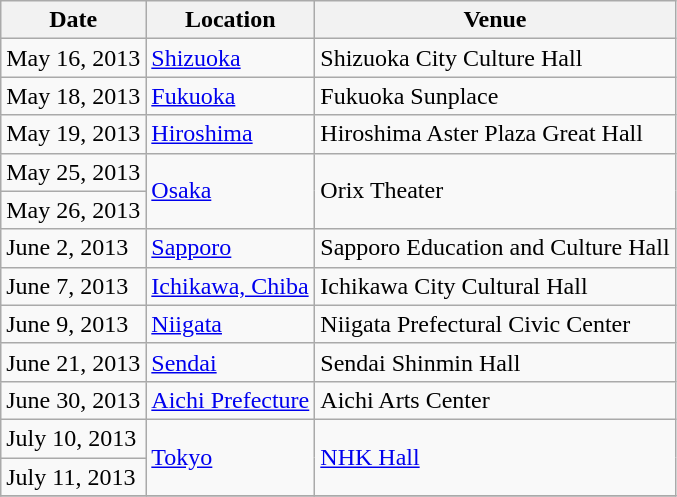<table class="wikitable">
<tr>
<th>Date</th>
<th>Location</th>
<th>Venue</th>
</tr>
<tr>
<td>May 16, 2013</td>
<td><a href='#'>Shizuoka</a></td>
<td>Shizuoka City Culture Hall</td>
</tr>
<tr>
<td>May 18, 2013</td>
<td><a href='#'>Fukuoka</a></td>
<td>Fukuoka Sunplace</td>
</tr>
<tr>
<td>May 19, 2013</td>
<td><a href='#'>Hiroshima</a></td>
<td>Hiroshima Aster Plaza Great Hall</td>
</tr>
<tr>
<td>May 25, 2013</td>
<td rowspan="2"><a href='#'>Osaka</a></td>
<td rowspan="2">Orix Theater</td>
</tr>
<tr>
<td>May 26, 2013</td>
</tr>
<tr>
<td>June 2, 2013</td>
<td><a href='#'>Sapporo</a></td>
<td>Sapporo Education and Culture Hall</td>
</tr>
<tr>
<td>June 7, 2013</td>
<td><a href='#'>Ichikawa, Chiba</a></td>
<td>Ichikawa City Cultural Hall</td>
</tr>
<tr>
<td>June 9, 2013</td>
<td><a href='#'>Niigata</a></td>
<td>Niigata Prefectural Civic Center</td>
</tr>
<tr>
<td>June 21, 2013</td>
<td><a href='#'>Sendai</a></td>
<td>Sendai Shinmin Hall</td>
</tr>
<tr>
<td>June 30, 2013</td>
<td><a href='#'>Aichi Prefecture</a></td>
<td>Aichi Arts Center</td>
</tr>
<tr>
<td>July 10, 2013</td>
<td rowspan="2"><a href='#'>Tokyo</a></td>
<td rowspan="2"><a href='#'>NHK Hall</a></td>
</tr>
<tr>
<td>July 11, 2013</td>
</tr>
<tr>
</tr>
</table>
